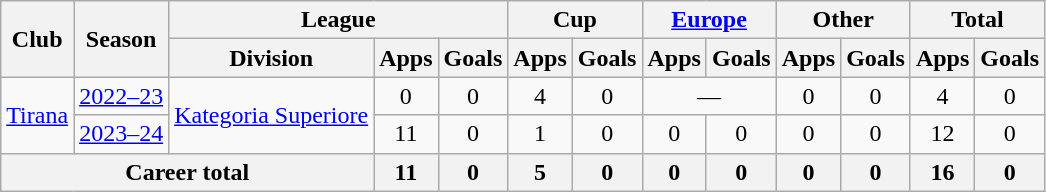<table class="wikitable" style="text-align:center">
<tr>
<th rowspan="2">Club</th>
<th rowspan="2">Season</th>
<th colspan="3">League</th>
<th colspan="2">Cup</th>
<th colspan="2"><a href='#'>Europe</a></th>
<th colspan="2">Other</th>
<th colspan="2">Total</th>
</tr>
<tr>
<th>Division</th>
<th>Apps</th>
<th>Goals</th>
<th>Apps</th>
<th>Goals</th>
<th>Apps</th>
<th>Goals</th>
<th>Apps</th>
<th>Goals</th>
<th>Apps</th>
<th>Goals</th>
</tr>
<tr>
<td rowspan="2" valign="center"><a href='#'>Tirana</a></td>
<td><a href='#'>2022–23</a></td>
<td rowspan="2"><a href='#'>Kategoria Superiore</a></td>
<td>0</td>
<td>0</td>
<td>4</td>
<td>0</td>
<td colspan="2">—</td>
<td>0</td>
<td>0</td>
<td>4</td>
<td>0</td>
</tr>
<tr>
<td><a href='#'>2023–24</a></td>
<td>11</td>
<td>0</td>
<td>1</td>
<td>0</td>
<td>0</td>
<td>0</td>
<td>0</td>
<td>0</td>
<td>12</td>
<td>0</td>
</tr>
<tr>
<th colspan="3">Career total</th>
<th>11</th>
<th>0</th>
<th>5</th>
<th>0</th>
<th>0</th>
<th>0</th>
<th>0</th>
<th>0</th>
<th>16</th>
<th>0</th>
</tr>
</table>
